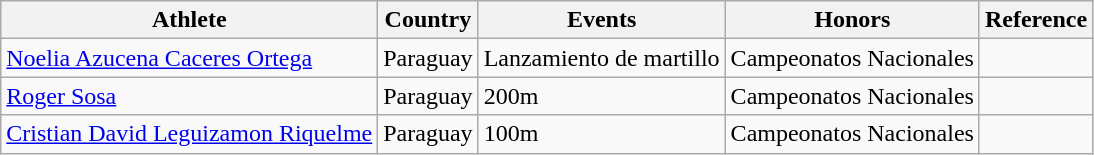<table class="wikitable">
<tr>
<th>Athlete</th>
<th>Country</th>
<th>Events</th>
<th>Honors</th>
<th>Reference</th>
</tr>
<tr>
<td><a href='#'>Noelia Azucena Caceres Ortega</a></td>
<td> Paraguay</td>
<td>Lanzamiento de martillo</td>
<td>Campeonatos Nacionales</td>
<td></td>
</tr>
<tr>
<td><a href='#'>Roger Sosa</a></td>
<td> Paraguay</td>
<td>200m</td>
<td>Campeonatos Nacionales</td>
<td></td>
</tr>
<tr>
<td><a href='#'>Cristian David Leguizamon Riquelme</a></td>
<td> Paraguay</td>
<td>100m</td>
<td>Campeonatos Nacionales</td>
<td></td>
</tr>
</table>
